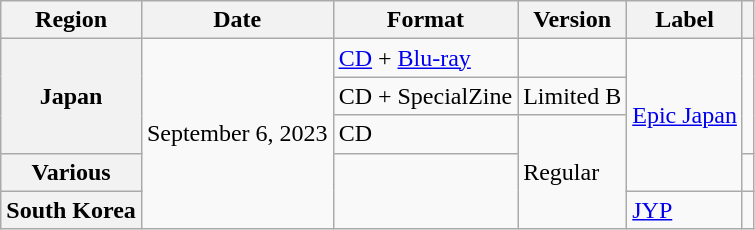<table class="wikitable plainrowheaders">
<tr>
<th scope="col">Region</th>
<th scope="col">Date</th>
<th scope="col">Format</th>
<th scope="col">Version</th>
<th scope="col">Label</th>
<th scope="col"></th>
</tr>
<tr>
<th scope="row" rowspan="3">Japan</th>
<td rowspan="5">September 6, 2023</td>
<td><a href='#'>CD</a> + <a href='#'>Blu-ray</a></td>
<td></td>
<td rowspan="4"><a href='#'>Epic Japan</a></td>
<td style="text-align:center;" rowspan="3"></td>
</tr>
<tr>
<td>CD + SpecialZine</td>
<td>Limited B</td>
</tr>
<tr>
<td>CD</td>
<td rowspan="3">Regular</td>
</tr>
<tr>
<th scope="row">Various</th>
<td rowspan="2"></td>
<td style="text-align:center;"></td>
</tr>
<tr>
<th scope="row">South Korea</th>
<td><a href='#'>JYP</a></td>
<td style="text-align:center;"></td>
</tr>
</table>
